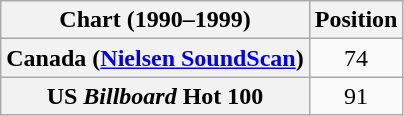<table class="wikitable plainrowheaders">
<tr>
<th scope="col">Chart (1990–1999)</th>
<th scope="col">Position</th>
</tr>
<tr>
<th scope="row">Canada (<a href='#'>Nielsen SoundScan</a>)</th>
<td align="center">74</td>
</tr>
<tr>
<th scope="row">US <em>Billboard</em> Hot 100</th>
<td align="center">91</td>
</tr>
</table>
